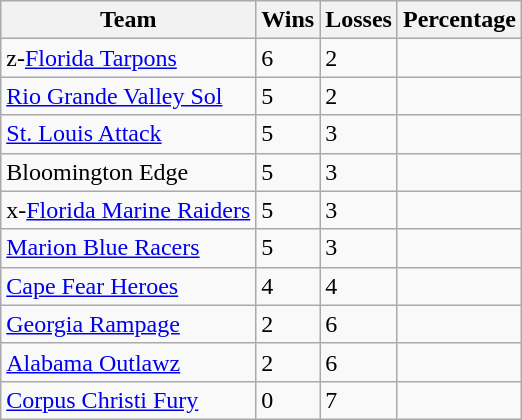<table class="wikitable">
<tr>
<th>Team</th>
<th>Wins</th>
<th>Losses</th>
<th>Percentage</th>
</tr>
<tr>
<td>z-<a href='#'>Florida Tarpons</a></td>
<td>6</td>
<td>2</td>
<td></td>
</tr>
<tr>
<td><a href='#'>Rio Grande Valley Sol</a></td>
<td>5</td>
<td>2</td>
<td></td>
</tr>
<tr>
<td><a href='#'>St. Louis Attack</a></td>
<td>5</td>
<td>3</td>
<td></td>
</tr>
<tr>
<td>Bloomington Edge</td>
<td>5</td>
<td>3</td>
<td></td>
</tr>
<tr>
<td>x-<a href='#'>Florida Marine Raiders</a></td>
<td>5</td>
<td>3</td>
<td></td>
</tr>
<tr>
<td><a href='#'>Marion Blue Racers</a></td>
<td>5</td>
<td>3</td>
<td></td>
</tr>
<tr>
<td><a href='#'>Cape Fear Heroes</a></td>
<td>4</td>
<td>4</td>
<td></td>
</tr>
<tr>
<td><a href='#'>Georgia Rampage</a></td>
<td>2</td>
<td>6</td>
<td></td>
</tr>
<tr>
<td><a href='#'>Alabama Outlawz</a></td>
<td>2</td>
<td>6</td>
<td></td>
</tr>
<tr>
<td><a href='#'>Corpus Christi Fury</a></td>
<td>0</td>
<td>7</td>
<td></td>
</tr>
</table>
